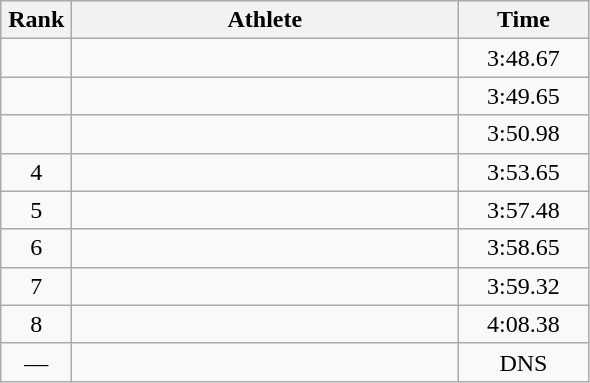<table class=wikitable style="text-align:center">
<tr>
<th width=40>Rank</th>
<th width=250>Athlete</th>
<th width=80>Time</th>
</tr>
<tr>
<td></td>
<td align=left></td>
<td>3:48.67</td>
</tr>
<tr>
<td></td>
<td align=left></td>
<td>3:49.65</td>
</tr>
<tr>
<td></td>
<td align=left></td>
<td>3:50.98</td>
</tr>
<tr>
<td>4</td>
<td align=left></td>
<td>3:53.65</td>
</tr>
<tr>
<td>5</td>
<td align=left></td>
<td>3:57.48</td>
</tr>
<tr>
<td>6</td>
<td align=left></td>
<td>3:58.65</td>
</tr>
<tr>
<td>7</td>
<td align=left></td>
<td>3:59.32</td>
</tr>
<tr>
<td>8</td>
<td align=left></td>
<td>4:08.38</td>
</tr>
<tr>
<td>—</td>
<td align=left></td>
<td>DNS</td>
</tr>
</table>
